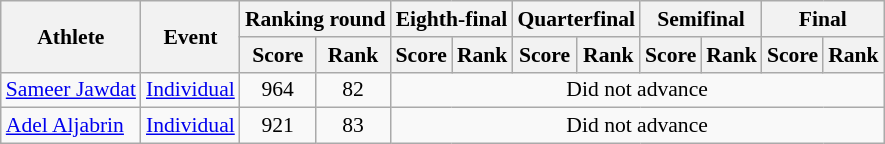<table class="wikitable" style="font-size:90%">
<tr>
<th rowspan="2">Athlete</th>
<th rowspan="2">Event</th>
<th colspan="2">Ranking round</th>
<th colspan="2">Eighth-final</th>
<th colspan="2">Quarterfinal</th>
<th colspan="2">Semifinal</th>
<th colspan="2">Final</th>
</tr>
<tr>
<th>Score</th>
<th>Rank</th>
<th>Score</th>
<th>Rank</th>
<th>Score</th>
<th>Rank</th>
<th>Score</th>
<th>Rank</th>
<th>Score</th>
<th>Rank</th>
</tr>
<tr>
<td><a href='#'>Sameer Jawdat</a></td>
<td><a href='#'>Individual</a></td>
<td align=center>964</td>
<td align=center>82</td>
<td colspan=8  align=center>Did not advance</td>
</tr>
<tr>
<td><a href='#'>Adel Aljabrin</a></td>
<td><a href='#'>Individual</a></td>
<td align=center>921</td>
<td align=center>83</td>
<td colspan=8  align=center>Did not advance</td>
</tr>
</table>
